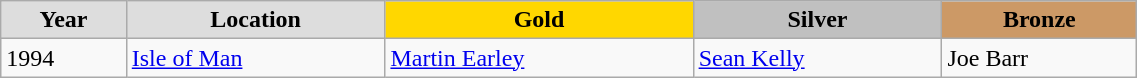<table class="wikitable" style="width: 60%; text-align:left;">
<tr>
<td style="background:#DDDDDD; font-weight:bold; text-align:center;">Year</td>
<td style="background:#DDDDDD; font-weight:bold; text-align:center;">Location</td>
<td style="background:gold; font-weight:bold; text-align:center;">Gold</td>
<td style="background:silver; font-weight:bold; text-align:center;">Silver</td>
<td style="background:#cc9966; font-weight:bold; text-align:center;">Bronze</td>
</tr>
<tr>
<td>1994</td>
<td><a href='#'>Isle of Man</a></td>
<td><a href='#'>Martin Earley</a></td>
<td><a href='#'>Sean Kelly</a></td>
<td>Joe Barr</td>
</tr>
</table>
